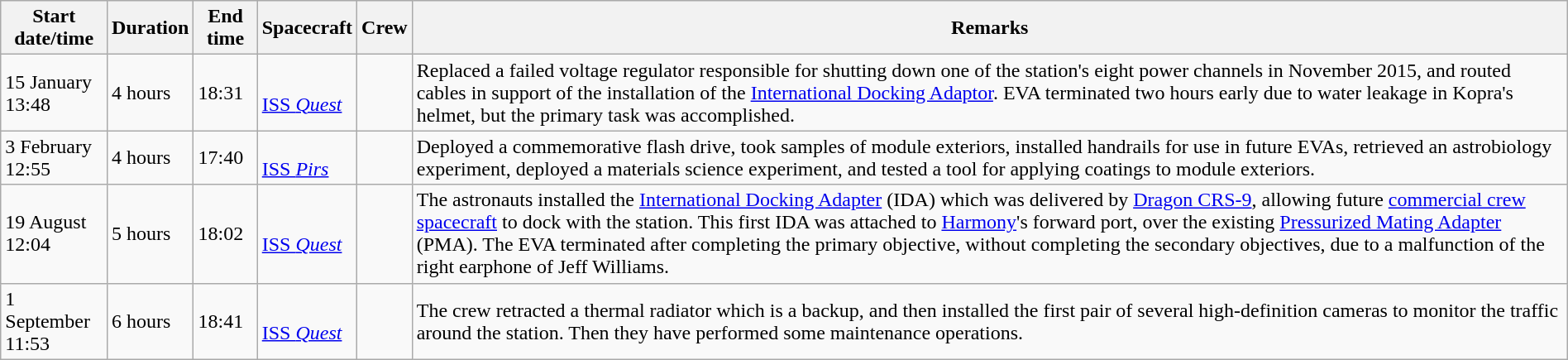<table class="wikitable" style="width:100%;">
<tr>
<th>Start date/time</th>
<th>Duration</th>
<th>End time</th>
<th>Spacecraft</th>
<th>Crew</th>
<th>Remarks</th>
</tr>
<tr>
<td>15 January <br> 13:48</td>
<td>4 hours </td>
<td>18:31</td>
<td> <br> <a href='#'>ISS <em>Quest</em></a></td>
<td></td>
<td>Replaced a failed voltage regulator responsible for shutting down one of the station's eight power channels in November 2015, and routed cables in support of the installation of the <a href='#'>International Docking Adaptor</a>. EVA terminated two hours early due to water leakage in Kopra's helmet, but the primary task was accomplished.</td>
</tr>
<tr>
<td>3 February <br> 12:55</td>
<td>4 hours </td>
<td>17:40</td>
<td> <br> <a href='#'>ISS <em>Pirs</em></a></td>
<td></td>
<td>Deployed a commemorative flash drive, took samples of module exteriors, installed handrails for use in future EVAs, retrieved an astrobiology experiment, deployed a materials science experiment, and tested a tool for applying coatings to module exteriors.</td>
</tr>
<tr>
<td>19 August <br> 12:04</td>
<td>5 hours </td>
<td>18:02</td>
<td> <br> <a href='#'>ISS <em>Quest</em></a></td>
<td></td>
<td>The astronauts installed the <a href='#'>International Docking Adapter</a> (IDA) which was delivered by <a href='#'>Dragon CRS-9</a>, allowing future <a href='#'>commercial crew spacecraft</a> to dock with the station. This first IDA was attached to <a href='#'>Harmony</a>'s forward port, over the existing <a href='#'>Pressurized Mating Adapter</a> (PMA). The EVA terminated after completing the primary objective, without completing the secondary objectives, due to a malfunction of the right earphone of Jeff Williams.</td>
</tr>
<tr>
<td>1 September <br> 11:53</td>
<td>6 hours </td>
<td>18:41</td>
<td> <br> <a href='#'>ISS <em>Quest</em></a></td>
<td></td>
<td>The crew retracted a thermal radiator which is a backup, and then installed the first pair of several high-definition cameras to monitor the traffic around the station. Then they have performed some maintenance operations.</td>
</tr>
</table>
